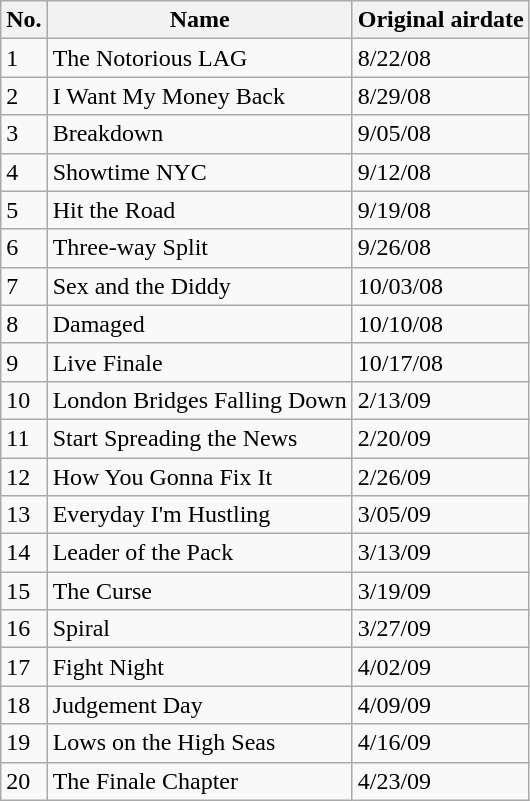<table class="wikitable">
<tr>
<th>No.</th>
<th>Name</th>
<th>Original airdate</th>
</tr>
<tr>
<td>1</td>
<td>The Notorious LAG</td>
<td>8/22/08</td>
</tr>
<tr>
<td>2</td>
<td>I Want My Money Back</td>
<td>8/29/08</td>
</tr>
<tr>
<td>3</td>
<td>Breakdown</td>
<td>9/05/08</td>
</tr>
<tr>
<td>4</td>
<td>Showtime NYC</td>
<td>9/12/08</td>
</tr>
<tr>
<td>5</td>
<td>Hit the Road</td>
<td>9/19/08</td>
</tr>
<tr>
<td>6</td>
<td>Three-way Split</td>
<td>9/26/08</td>
</tr>
<tr>
<td>7</td>
<td>Sex and the Diddy</td>
<td>10/03/08</td>
</tr>
<tr>
<td>8</td>
<td>Damaged</td>
<td>10/10/08</td>
</tr>
<tr>
<td>9</td>
<td>Live Finale</td>
<td>10/17/08</td>
</tr>
<tr>
<td>10</td>
<td>London Bridges Falling Down</td>
<td>2/13/09</td>
</tr>
<tr>
<td>11</td>
<td>Start Spreading the News</td>
<td>2/20/09</td>
</tr>
<tr>
<td>12</td>
<td>How You Gonna Fix It</td>
<td>2/26/09</td>
</tr>
<tr>
<td>13</td>
<td>Everyday I'm Hustling</td>
<td>3/05/09</td>
</tr>
<tr>
<td>14</td>
<td>Leader of the Pack</td>
<td>3/13/09</td>
</tr>
<tr>
<td>15</td>
<td>The Curse</td>
<td>3/19/09</td>
</tr>
<tr>
<td>16</td>
<td>Spiral</td>
<td>3/27/09</td>
</tr>
<tr>
<td>17</td>
<td>Fight Night</td>
<td>4/02/09</td>
</tr>
<tr>
<td>18</td>
<td>Judgement Day</td>
<td>4/09/09</td>
</tr>
<tr>
<td>19</td>
<td>Lows on the High Seas</td>
<td>4/16/09</td>
</tr>
<tr>
<td>20</td>
<td>The Finale Chapter</td>
<td>4/23/09</td>
</tr>
</table>
